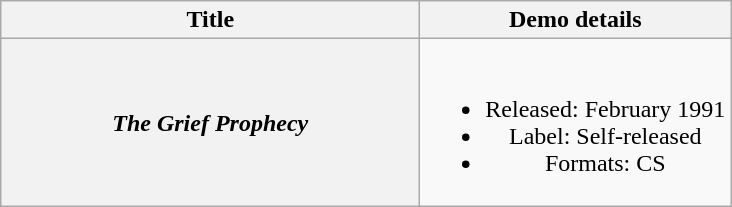<table class="wikitable plainrowheaders" style="text-align:center;">
<tr>
<th scope="col" style="width:17em;">Title</th>
<th scope="col">Demo details</th>
</tr>
<tr>
<th scope="row"><em>The Grief Prophecy</em></th>
<td><br><ul><li>Released: February 1991</li><li>Label: Self-released</li><li>Formats: CS</li></ul></td>
</tr>
</table>
